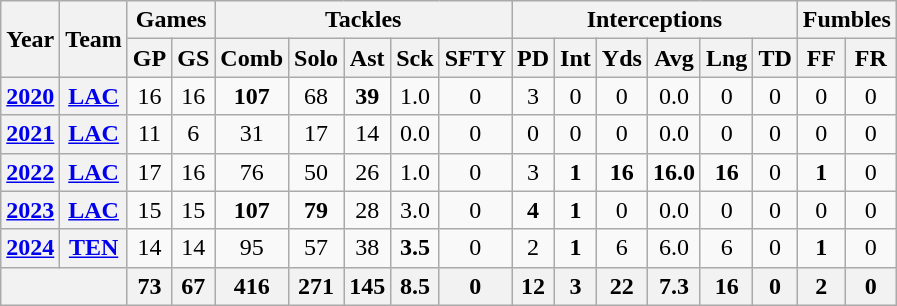<table class=wikitable style="text-align:center;">
<tr>
<th rowspan="2">Year</th>
<th rowspan="2">Team</th>
<th colspan="2">Games</th>
<th colspan="5">Tackles</th>
<th colspan="6">Interceptions</th>
<th colspan="2">Fumbles</th>
</tr>
<tr>
<th>GP</th>
<th>GS</th>
<th>Comb</th>
<th>Solo</th>
<th>Ast</th>
<th>Sck</th>
<th>SFTY</th>
<th>PD</th>
<th>Int</th>
<th>Yds</th>
<th>Avg</th>
<th>Lng</th>
<th>TD</th>
<th>FF</th>
<th>FR</th>
</tr>
<tr>
<th><a href='#'>2020</a></th>
<th><a href='#'>LAC</a></th>
<td>16</td>
<td>16</td>
<td><strong>107</strong></td>
<td>68</td>
<td><strong>39</strong></td>
<td>1.0</td>
<td>0</td>
<td>3</td>
<td>0</td>
<td>0</td>
<td>0.0</td>
<td>0</td>
<td>0</td>
<td>0</td>
<td>0</td>
</tr>
<tr>
<th><a href='#'>2021</a></th>
<th><a href='#'>LAC</a></th>
<td>11</td>
<td>6</td>
<td>31</td>
<td>17</td>
<td>14</td>
<td>0.0</td>
<td>0</td>
<td>0</td>
<td>0</td>
<td>0</td>
<td>0.0</td>
<td>0</td>
<td>0</td>
<td>0</td>
<td>0</td>
</tr>
<tr>
<th><a href='#'>2022</a></th>
<th><a href='#'>LAC</a></th>
<td>17</td>
<td>16</td>
<td>76</td>
<td>50</td>
<td>26</td>
<td>1.0</td>
<td>0</td>
<td>3</td>
<td><strong>1</strong></td>
<td><strong>16</strong></td>
<td><strong>16.0</strong></td>
<td><strong>16</strong></td>
<td>0</td>
<td><strong>1</strong></td>
<td>0</td>
</tr>
<tr>
<th><a href='#'>2023</a></th>
<th><a href='#'>LAC</a></th>
<td>15</td>
<td>15</td>
<td><strong>107</strong></td>
<td><strong>79</strong></td>
<td>28</td>
<td>3.0</td>
<td>0</td>
<td><strong>4</strong></td>
<td><strong>1</strong></td>
<td>0</td>
<td>0.0</td>
<td>0</td>
<td>0</td>
<td>0</td>
<td>0</td>
</tr>
<tr>
<th><a href='#'>2024</a></th>
<th><a href='#'>TEN</a></th>
<td>14</td>
<td>14</td>
<td>95</td>
<td>57</td>
<td>38</td>
<td><strong>3.5</strong></td>
<td>0</td>
<td>2</td>
<td><strong>1</strong></td>
<td>6</td>
<td>6.0</td>
<td>6</td>
<td>0</td>
<td><strong>1</strong></td>
<td>0</td>
</tr>
<tr>
<th colspan="2"></th>
<th>73</th>
<th>67</th>
<th>416</th>
<th>271</th>
<th>145</th>
<th>8.5</th>
<th>0</th>
<th>12</th>
<th>3</th>
<th>22</th>
<th>7.3</th>
<th>16</th>
<th>0</th>
<th>2</th>
<th>0</th>
</tr>
</table>
